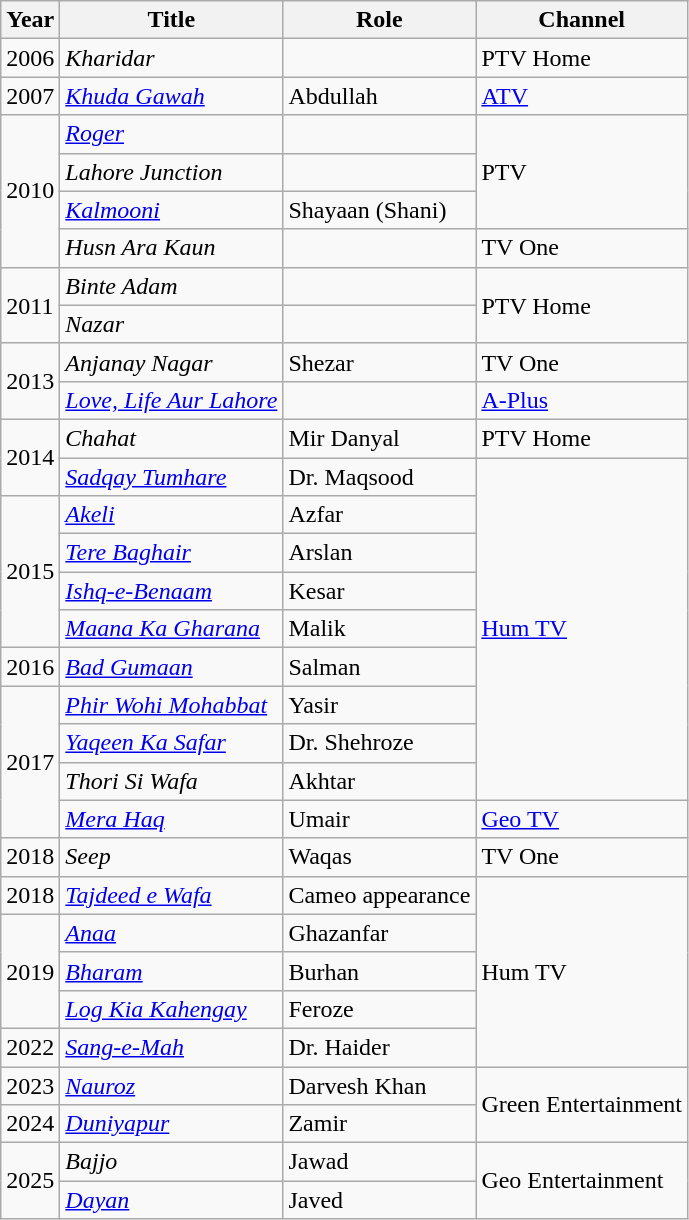<table class="wikitable">
<tr>
<th>Year</th>
<th>Title</th>
<th>Role</th>
<th>Channel</th>
</tr>
<tr>
<td>2006</td>
<td><em>Kharidar</em></td>
<td></td>
<td>PTV Home</td>
</tr>
<tr>
<td>2007</td>
<td><em><a href='#'>Khuda Gawah</a></em></td>
<td>Abdullah</td>
<td><a href='#'>ATV</a></td>
</tr>
<tr>
<td rowspan="4">2010</td>
<td><em><a href='#'>Roger</a></em></td>
<td></td>
<td rowspan="3">PTV</td>
</tr>
<tr>
<td><em>Lahore Junction</em></td>
<td></td>
</tr>
<tr>
<td><em><a href='#'>Kalmooni</a></em></td>
<td>Shayaan (Shani)</td>
</tr>
<tr>
<td><em>Husn Ara Kaun</em></td>
<td></td>
<td>TV One</td>
</tr>
<tr>
<td rowspan="2">2011</td>
<td><em>Binte Adam</em></td>
<td></td>
<td rowspan="2">PTV Home</td>
</tr>
<tr>
<td><em>Nazar</em></td>
<td></td>
</tr>
<tr>
<td rowspan="2">2013</td>
<td><em>Anjanay Nagar</em></td>
<td>Shezar</td>
<td>TV One</td>
</tr>
<tr>
<td><em><a href='#'>Love, Life Aur Lahore</a></em></td>
<td></td>
<td><a href='#'>A-Plus</a></td>
</tr>
<tr>
<td rowspan="2">2014</td>
<td><em>Chahat</em></td>
<td>Mir Danyal</td>
<td>PTV Home</td>
</tr>
<tr>
<td><em><a href='#'>Sadqay Tumhare</a></em></td>
<td>Dr. Maqsood</td>
<td rowspan="9"><a href='#'>Hum TV</a></td>
</tr>
<tr>
<td rowspan="4">2015</td>
<td><em><a href='#'>Akeli</a></em></td>
<td>Azfar</td>
</tr>
<tr>
<td><em><a href='#'>Tere Baghair</a></em></td>
<td>Arslan</td>
</tr>
<tr>
<td><em><a href='#'>Ishq-e-Benaam</a></em></td>
<td>Kesar</td>
</tr>
<tr>
<td><em><a href='#'>Maana Ka Gharana</a></em></td>
<td>Malik</td>
</tr>
<tr>
<td>2016</td>
<td><em><a href='#'>Bad Gumaan</a></em></td>
<td>Salman</td>
</tr>
<tr>
<td rowspan="4">2017</td>
<td><em><a href='#'>Phir Wohi Mohabbat</a></em></td>
<td>Yasir</td>
</tr>
<tr>
<td><em><a href='#'>Yaqeen Ka Safar</a></em></td>
<td>Dr. Shehroze</td>
</tr>
<tr>
<td><em>Thori Si Wafa</em></td>
<td>Akhtar</td>
</tr>
<tr>
<td><em><a href='#'>Mera Haq</a></em></td>
<td>Umair</td>
<td><a href='#'>Geo TV</a></td>
</tr>
<tr>
<td>2018</td>
<td><em>Seep</em></td>
<td>Waqas</td>
<td>TV One</td>
</tr>
<tr>
<td>2018</td>
<td><em><a href='#'>Tajdeed e Wafa</a></em></td>
<td>Cameo appearance</td>
<td rowspan="5">Hum TV</td>
</tr>
<tr>
<td rowspan="3">2019</td>
<td><em><a href='#'>Anaa</a></em></td>
<td>Ghazanfar</td>
</tr>
<tr>
<td><em><a href='#'>Bharam</a></em></td>
<td>Burhan</td>
</tr>
<tr>
<td><em><a href='#'>Log Kia Kahengay</a></em></td>
<td>Feroze</td>
</tr>
<tr>
<td>2022</td>
<td><em><a href='#'>Sang-e-Mah</a></em></td>
<td>Dr. Haider</td>
</tr>
<tr>
<td>2023</td>
<td><em><a href='#'>Nauroz</a></em></td>
<td>Darvesh Khan</td>
<td rowspan="2">Green Entertainment</td>
</tr>
<tr>
<td>2024</td>
<td><em><a href='#'>Duniyapur</a></em></td>
<td>Zamir</td>
</tr>
<tr>
<td rowspan="2">2025</td>
<td><em>Bajjo</em></td>
<td>Jawad</td>
<td rowspan="2">Geo Entertainment</td>
</tr>
<tr>
<td><em><a href='#'>Dayan</a></em></td>
<td>Javed</td>
</tr>
</table>
